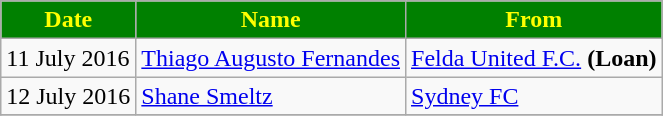<table class="wikitable sortable">
<tr>
<th style="background:Green; color:Yellow;">Date</th>
<th style="background:Green; color:Yellow;">Name</th>
<th style="background:Green; color:Yellow;">From</th>
</tr>
<tr>
<td>11 July 2016</td>
<td> <a href='#'>Thiago Augusto Fernandes</a></td>
<td> <a href='#'>Felda United F.C.</a> <strong>(Loan)</strong></td>
</tr>
<tr>
<td>12 July 2016</td>
<td> <a href='#'>Shane Smeltz</a></td>
<td> <a href='#'>Sydney FC</a></td>
</tr>
<tr>
</tr>
</table>
